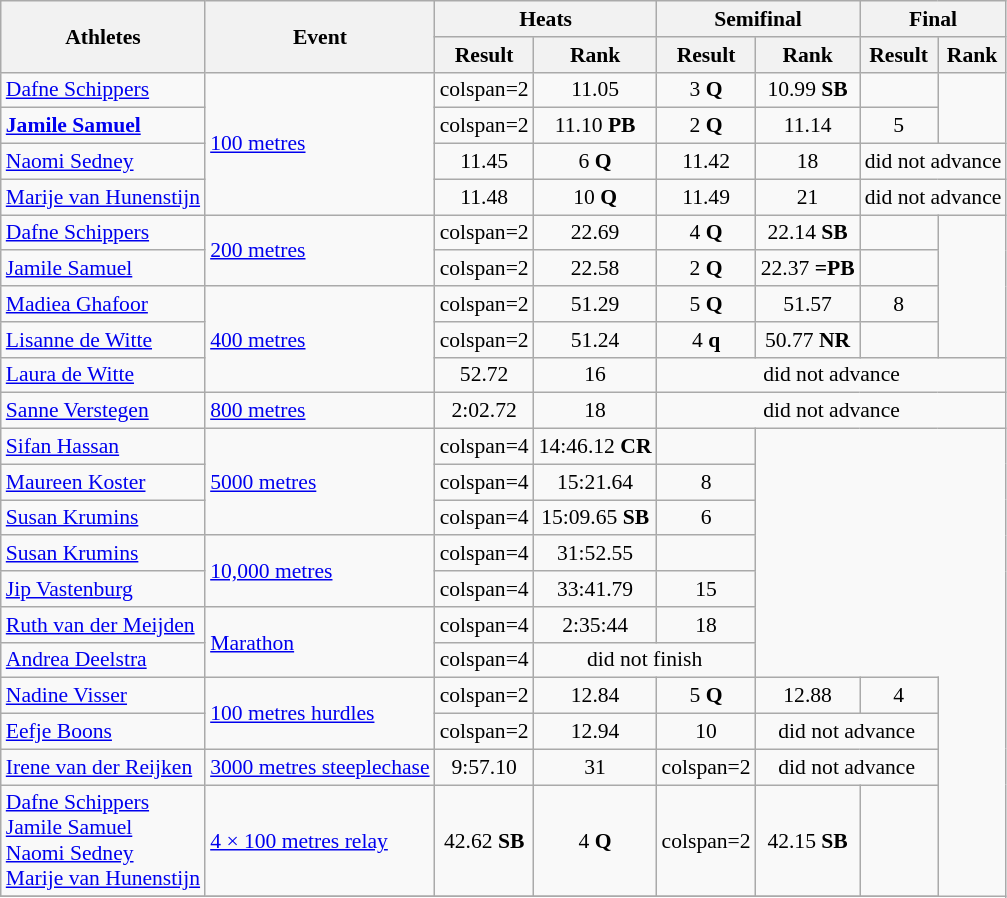<table class="wikitable" border="1" style="font-size:90%">
<tr>
<th rowspan="2">Athletes</th>
<th rowspan="2">Event</th>
<th colspan="2">Heats</th>
<th colspan="2">Semifinal</th>
<th colspan="2">Final</th>
</tr>
<tr>
<th>Result</th>
<th>Rank</th>
<th>Result</th>
<th>Rank</th>
<th>Result</th>
<th>Rank</th>
</tr>
<tr>
<td><a href='#'>Dafne Schippers</a></td>
<td rowspan=4><a href='#'>100 metres</a></td>
<td>colspan=2</td>
<td align=center>11.05</td>
<td align=center>3 <strong>Q</strong></td>
<td align=center>10.99 <strong>SB</strong></td>
<td align=center></td>
</tr>
<tr>
<td><strong><a href='#'>Jamile Samuel</a></strong></td>
<td>colspan=2</td>
<td align=center>11.10 <strong>PB</strong></td>
<td align=center>2 <strong>Q</strong></td>
<td align=center>11.14</td>
<td align=center>5</td>
</tr>
<tr>
<td><a href='#'>Naomi Sedney</a></td>
<td align=center>11.45</td>
<td align=center>6 <strong>Q</strong></td>
<td align=center>11.42</td>
<td align=center>18</td>
<td align=center colspan=2>did not advance</td>
</tr>
<tr>
<td><a href='#'>Marije van Hunenstijn</a></td>
<td align=center>11.48</td>
<td align=center>10 <strong>Q</strong></td>
<td align=center>11.49</td>
<td align=center>21</td>
<td align=center colspan=2>did not advance</td>
</tr>
<tr>
<td><a href='#'>Dafne Schippers</a></td>
<td rowspan=2><a href='#'>200 metres</a></td>
<td>colspan=2</td>
<td align=center>22.69</td>
<td align=center>4 <strong>Q</strong></td>
<td align=center>22.14 <strong>SB</strong></td>
<td align=center></td>
</tr>
<tr>
<td><a href='#'>Jamile Samuel</a></td>
<td>colspan=2</td>
<td align=center>22.58</td>
<td align=center>2 <strong>Q</strong></td>
<td align=center>22.37 <strong>=PB</strong></td>
<td align=center></td>
</tr>
<tr>
<td><a href='#'>Madiea Ghafoor</a></td>
<td rowspan=3><a href='#'>400 metres</a></td>
<td>colspan=2</td>
<td align=center>51.29</td>
<td align=center>5 <strong>Q</strong></td>
<td align=center>51.57</td>
<td align=center>8</td>
</tr>
<tr>
<td><a href='#'>Lisanne de Witte</a></td>
<td>colspan=2</td>
<td align=center>51.24</td>
<td align=center>4 <strong>q</strong></td>
<td align=center>50.77 <strong>NR</strong></td>
<td align=center></td>
</tr>
<tr>
<td><a href='#'>Laura de Witte</a></td>
<td align=center>52.72</td>
<td align=center>16</td>
<td align=center colspan=4>did not advance</td>
</tr>
<tr>
<td><a href='#'>Sanne Verstegen</a></td>
<td><a href='#'>800 metres</a></td>
<td align=center>2:02.72</td>
<td align=center>18</td>
<td align=center colspan=4>did not advance</td>
</tr>
<tr>
<td><a href='#'>Sifan Hassan</a></td>
<td rowspan=3><a href='#'>5000 metres</a></td>
<td>colspan=4 </td>
<td align=center>14:46.12 <strong>CR</strong></td>
<td align=center></td>
</tr>
<tr>
<td><a href='#'>Maureen Koster</a></td>
<td>colspan=4 </td>
<td align=center>15:21.64</td>
<td align=center>8</td>
</tr>
<tr>
<td><a href='#'>Susan Krumins</a></td>
<td>colspan=4 </td>
<td align=center>15:09.65 <strong>SB</strong></td>
<td align=center>6</td>
</tr>
<tr>
<td><a href='#'>Susan Krumins</a></td>
<td rowspan=2><a href='#'>10,000 metres</a></td>
<td>colspan=4 </td>
<td align=center>31:52.55</td>
<td align=center></td>
</tr>
<tr>
<td><a href='#'>Jip Vastenburg</a></td>
<td>colspan=4 </td>
<td align=center>33:41.79</td>
<td align=center>15</td>
</tr>
<tr>
<td><a href='#'>Ruth van der Meijden</a></td>
<td rowspan=2><a href='#'>Marathon</a></td>
<td>colspan=4 </td>
<td align=center>2:35:44</td>
<td align=center>18</td>
</tr>
<tr>
<td><a href='#'>Andrea Deelstra</a></td>
<td>colspan=4 </td>
<td align=center colspan=2>did not finish</td>
</tr>
<tr>
<td><a href='#'>Nadine Visser</a></td>
<td rowspan=2><a href='#'>100 metres hurdles</a></td>
<td>colspan=2</td>
<td align=center>12.84</td>
<td align=center>5 <strong>Q</strong></td>
<td align=center>12.88</td>
<td align=center>4</td>
</tr>
<tr>
<td><a href='#'>Eefje Boons</a></td>
<td>colspan=2</td>
<td align=center>12.94</td>
<td align=center>10</td>
<td align=center colspan=2>did not advance</td>
</tr>
<tr>
<td><a href='#'>Irene van der Reijken</a></td>
<td><a href='#'>3000 metres steeplechase</a></td>
<td align=center>9:57.10</td>
<td align=center>31</td>
<td>colspan=2 </td>
<td align=center colspan=2>did not advance</td>
</tr>
<tr>
<td><a href='#'>Dafne Schippers</a><br><a href='#'>Jamile Samuel</a><br><a href='#'>Naomi Sedney</a><br><a href='#'>Marije van Hunenstijn</a></td>
<td><a href='#'>4 × 100 metres relay</a></td>
<td align=center>42.62 <strong>SB</strong></td>
<td align=center>4 <strong>Q</strong></td>
<td>colspan=2 </td>
<td align=center>42.15 <strong>SB</strong></td>
<td align=center></td>
</tr>
<tr>
</tr>
</table>
